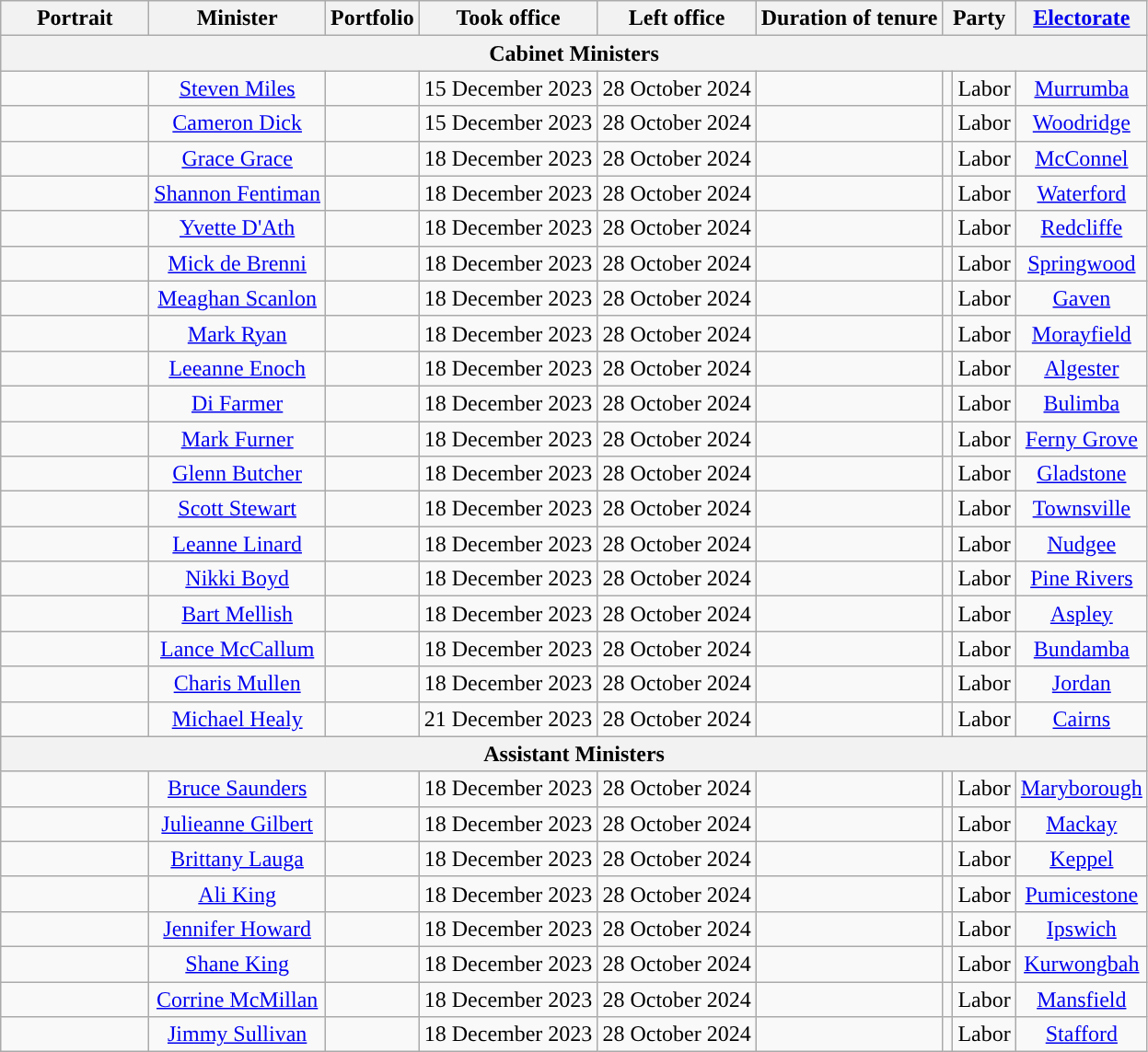<table class="wikitable sortable" style="border:#555; text-align:center; ">
<tr>
<th class="unsortable" style="width:100px;">Portrait</th>
<th>Minister</th>
<th>Portfolio</th>
<th>Took office</th>
<th>Left office</th>
<th>Duration of tenure</th>
<th colspan="2" class="unsortable" style="width:5px;">Party</th>
<th><a href='#'>Electorate</a></th>
</tr>
<tr>
<th colspan="9">Cabinet Ministers</th>
</tr>
<tr>
<td></td>
<td><a href='#'>Steven Miles</a></td>
<td></td>
<td>15 December 2023</td>
<td>28 October 2024</td>
<td></td>
<td style="background-color: "></td>
<td>Labor</td>
<td><a href='#'>Murrumba</a></td>
</tr>
<tr>
<td></td>
<td><a href='#'>Cameron Dick</a></td>
<td></td>
<td>15 December 2023</td>
<td>28 October 2024</td>
<td></td>
<td style="background-color: "></td>
<td>Labor</td>
<td><a href='#'>Woodridge</a></td>
</tr>
<tr>
<td></td>
<td><a href='#'>Grace Grace</a></td>
<td></td>
<td>18 December 2023</td>
<td>28 October 2024</td>
<td></td>
<td style="background-color: "></td>
<td>Labor</td>
<td><a href='#'>McConnel</a></td>
</tr>
<tr>
<td></td>
<td><a href='#'>Shannon Fentiman</a></td>
<td></td>
<td>18 December 2023</td>
<td>28 October 2024</td>
<td></td>
<td style="background-color: "></td>
<td>Labor</td>
<td><a href='#'>Waterford</a></td>
</tr>
<tr>
<td></td>
<td><a href='#'>Yvette D'Ath</a></td>
<td></td>
<td>18 December 2023</td>
<td>28 October 2024</td>
<td></td>
<td style="background-color: "></td>
<td>Labor</td>
<td><a href='#'>Redcliffe</a></td>
</tr>
<tr>
<td></td>
<td><a href='#'>Mick de Brenni</a></td>
<td></td>
<td>18 December 2023</td>
<td>28 October 2024</td>
<td></td>
<td style="background-color: "></td>
<td>Labor</td>
<td><a href='#'>Springwood</a></td>
</tr>
<tr>
<td></td>
<td><a href='#'>Meaghan Scanlon</a></td>
<td></td>
<td>18 December 2023</td>
<td>28 October 2024</td>
<td></td>
<td style="background-color: "></td>
<td>Labor</td>
<td><a href='#'>Gaven</a></td>
</tr>
<tr>
<td></td>
<td><a href='#'>Mark Ryan</a></td>
<td></td>
<td>18 December 2023</td>
<td>28 October 2024</td>
<td></td>
<td style="background-color: "></td>
<td>Labor</td>
<td><a href='#'>Morayfield</a></td>
</tr>
<tr>
<td></td>
<td><a href='#'>Leeanne Enoch</a></td>
<td></td>
<td>18 December 2023</td>
<td>28 October 2024</td>
<td></td>
<td style="background-color: "></td>
<td>Labor</td>
<td><a href='#'>Algester</a></td>
</tr>
<tr>
<td></td>
<td><a href='#'>Di Farmer</a></td>
<td></td>
<td>18 December 2023</td>
<td>28 October 2024</td>
<td></td>
<td style="background-color: "></td>
<td>Labor</td>
<td><a href='#'>Bulimba</a></td>
</tr>
<tr>
<td></td>
<td><a href='#'>Mark Furner</a></td>
<td></td>
<td>18 December 2023</td>
<td>28 October 2024</td>
<td></td>
<td style="background-color: "></td>
<td>Labor</td>
<td><a href='#'>Ferny Grove</a></td>
</tr>
<tr>
<td></td>
<td><a href='#'>Glenn Butcher</a></td>
<td></td>
<td>18 December 2023</td>
<td>28 October 2024</td>
<td></td>
<td style="background-color: "></td>
<td>Labor</td>
<td><a href='#'>Gladstone</a></td>
</tr>
<tr>
<td></td>
<td><a href='#'>Scott Stewart</a></td>
<td></td>
<td>18 December 2023</td>
<td>28 October 2024</td>
<td></td>
<td style="background-color: "></td>
<td>Labor</td>
<td><a href='#'>Townsville</a></td>
</tr>
<tr>
<td></td>
<td><a href='#'>Leanne Linard</a></td>
<td></td>
<td>18 December 2023</td>
<td>28 October 2024</td>
<td></td>
<td style="background-color: "></td>
<td>Labor</td>
<td><a href='#'>Nudgee</a></td>
</tr>
<tr>
<td></td>
<td><a href='#'>Nikki Boyd</a></td>
<td></td>
<td>18 December 2023</td>
<td>28 October 2024</td>
<td></td>
<td style="background-color: "></td>
<td>Labor</td>
<td><a href='#'>Pine Rivers</a></td>
</tr>
<tr>
<td></td>
<td><a href='#'>Bart Mellish</a></td>
<td></td>
<td>18 December 2023</td>
<td>28 October 2024</td>
<td></td>
<td style="background-color: "></td>
<td>Labor</td>
<td><a href='#'>Aspley</a></td>
</tr>
<tr>
<td></td>
<td><a href='#'>Lance McCallum</a></td>
<td></td>
<td>18 December 2023</td>
<td>28 October 2024</td>
<td></td>
<td style="background-color: "></td>
<td>Labor</td>
<td><a href='#'>Bundamba</a></td>
</tr>
<tr>
<td></td>
<td><a href='#'>Charis Mullen</a></td>
<td></td>
<td>18 December 2023</td>
<td>28 October 2024</td>
<td></td>
<td style="background-color: "></td>
<td>Labor</td>
<td><a href='#'>Jordan</a></td>
</tr>
<tr>
<td></td>
<td><a href='#'>Michael Healy</a></td>
<td></td>
<td>21 December 2023</td>
<td>28 October 2024</td>
<td></td>
<td style="background-color: "></td>
<td>Labor</td>
<td><a href='#'>Cairns</a></td>
</tr>
<tr>
<th colspan="9">Assistant Ministers</th>
</tr>
<tr>
<td></td>
<td><a href='#'>Bruce Saunders</a></td>
<td></td>
<td>18 December 2023</td>
<td>28 October 2024</td>
<td></td>
<td style="background-color: "></td>
<td>Labor</td>
<td><a href='#'>Maryborough</a></td>
</tr>
<tr>
<td></td>
<td><a href='#'>Julieanne Gilbert</a></td>
<td></td>
<td>18 December 2023</td>
<td>28 October 2024</td>
<td></td>
<td style="background-color: "></td>
<td>Labor</td>
<td><a href='#'>Mackay</a></td>
</tr>
<tr>
<td></td>
<td><a href='#'>Brittany Lauga</a></td>
<td></td>
<td>18 December 2023</td>
<td>28 October 2024</td>
<td></td>
<td style="background-color: "></td>
<td>Labor</td>
<td><a href='#'>Keppel</a></td>
</tr>
<tr>
<td></td>
<td><a href='#'>Ali King</a></td>
<td></td>
<td>18 December 2023</td>
<td>28 October 2024</td>
<td></td>
<td style="background-color: "></td>
<td>Labor</td>
<td><a href='#'>Pumicestone</a></td>
</tr>
<tr>
<td></td>
<td><a href='#'>Jennifer Howard</a></td>
<td></td>
<td>18 December 2023</td>
<td>28 October 2024</td>
<td></td>
<td style="background-color: "></td>
<td>Labor</td>
<td><a href='#'>Ipswich</a></td>
</tr>
<tr>
<td></td>
<td><a href='#'>Shane King</a></td>
<td></td>
<td>18 December 2023</td>
<td>28 October 2024</td>
<td></td>
<td style="background-color: "></td>
<td>Labor</td>
<td><a href='#'>Kurwongbah</a></td>
</tr>
<tr>
<td></td>
<td><a href='#'>Corrine McMillan</a></td>
<td></td>
<td>18 December 2023</td>
<td>28 October 2024</td>
<td></td>
<td style="background-color: "></td>
<td>Labor</td>
<td><a href='#'>Mansfield</a></td>
</tr>
<tr>
<td></td>
<td><a href='#'>Jimmy Sullivan</a></td>
<td></td>
<td>18 December 2023</td>
<td>28 October 2024</td>
<td></td>
<td style="background-color: "></td>
<td>Labor</td>
<td><a href='#'>Stafford</a></td>
</tr>
</table>
